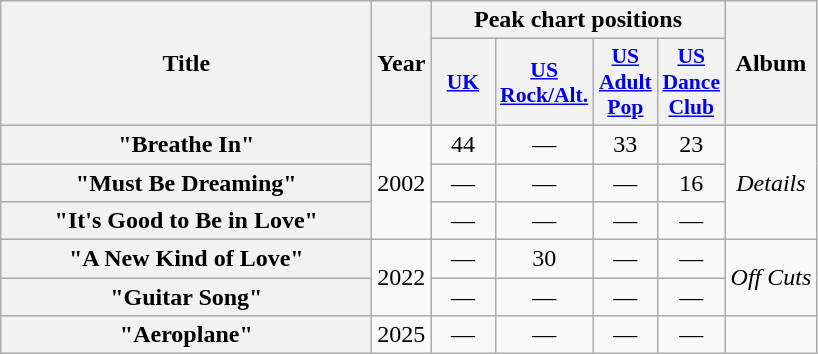<table class="wikitable plainrowheaders" style="text-align:center;">
<tr>
<th scope="col" rowspan="2" style="width:15em;">Title</th>
<th scope="col" rowspan="2">Year</th>
<th scope="col" colspan="4">Peak chart positions</th>
<th scope="col" rowspan="2">Album</th>
</tr>
<tr>
<th scope="col" style="width:2.5em;font-size:90%;"><a href='#'>UK</a><br></th>
<th scope="col" style="width:2.5em;font-size:90%;"><a href='#'>US<br>Rock/Alt.</a><br></th>
<th scope="col" style="width:2.5em;font-size:90%;"><a href='#'>US<br>Adult<br>Pop</a><br></th>
<th scope="col" style="width:2.5em;font-size:90%;"><a href='#'>US<br>Dance<br>Club</a><br></th>
</tr>
<tr>
<th scope="row">"Breathe In"</th>
<td rowspan="3">2002</td>
<td>44</td>
<td>—</td>
<td>33</td>
<td>23</td>
<td rowspan="3"><em>Details</em></td>
</tr>
<tr>
<th scope="row">"Must Be Dreaming"</th>
<td>—</td>
<td>—</td>
<td>—</td>
<td>16</td>
</tr>
<tr>
<th scope="row">"It's Good to Be in Love"</th>
<td>—</td>
<td>—</td>
<td>—</td>
<td>—</td>
</tr>
<tr>
<th scope="row">"A New Kind of Love"</th>
<td rowspan="2">2022</td>
<td>—</td>
<td>30</td>
<td>—</td>
<td>—</td>
<td rowspan="2"><em>Off Cuts</em></td>
</tr>
<tr>
<th scope="row">"Guitar Song"</th>
<td>—</td>
<td>—</td>
<td>—</td>
<td>—</td>
</tr>
<tr>
<th scope="row">"Aeroplane"</th>
<td>2025</td>
<td>—</td>
<td>—</td>
<td>—</td>
<td>—</td>
</tr>
</table>
